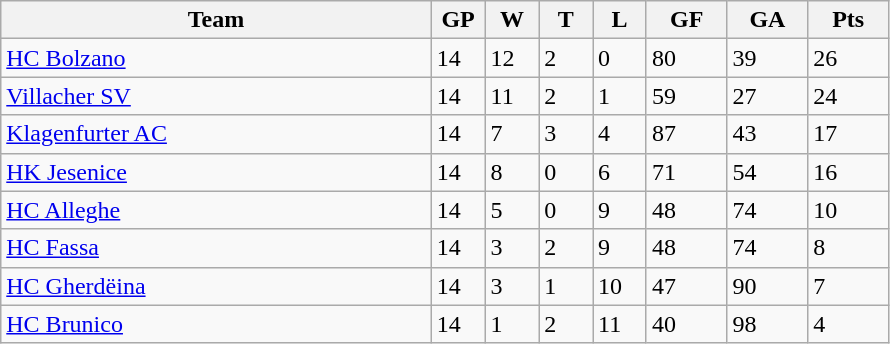<table class="wikitable">
<tr>
<th width="40%">Team</th>
<th width="5%">GP</th>
<th width="5%">W</th>
<th width="5%">T</th>
<th width="5%">L</th>
<th width="7.5%">GF</th>
<th width="7.5%">GA</th>
<th width="7.5%">Pts</th>
</tr>
<tr>
<td><a href='#'>HC Bolzano</a></td>
<td>14</td>
<td>12</td>
<td>2</td>
<td>0</td>
<td>80</td>
<td>39</td>
<td>26</td>
</tr>
<tr>
<td><a href='#'>Villacher SV</a></td>
<td>14</td>
<td>11</td>
<td>2</td>
<td>1</td>
<td>59</td>
<td>27</td>
<td>24</td>
</tr>
<tr>
<td><a href='#'>Klagenfurter AC</a></td>
<td>14</td>
<td>7</td>
<td>3</td>
<td>4</td>
<td>87</td>
<td>43</td>
<td>17</td>
</tr>
<tr>
<td><a href='#'>HK Jesenice</a></td>
<td>14</td>
<td>8</td>
<td>0</td>
<td>6</td>
<td>71</td>
<td>54</td>
<td>16</td>
</tr>
<tr>
<td><a href='#'>HC Alleghe</a></td>
<td>14</td>
<td>5</td>
<td>0</td>
<td>9</td>
<td>48</td>
<td>74</td>
<td>10</td>
</tr>
<tr>
<td><a href='#'>HC Fassa</a></td>
<td>14</td>
<td>3</td>
<td>2</td>
<td>9</td>
<td>48</td>
<td>74</td>
<td>8</td>
</tr>
<tr>
<td><a href='#'>HC Gherdëina</a></td>
<td>14</td>
<td>3</td>
<td>1</td>
<td>10</td>
<td>47</td>
<td>90</td>
<td>7</td>
</tr>
<tr>
<td><a href='#'>HC Brunico</a></td>
<td>14</td>
<td>1</td>
<td>2</td>
<td>11</td>
<td>40</td>
<td>98</td>
<td>4</td>
</tr>
</table>
